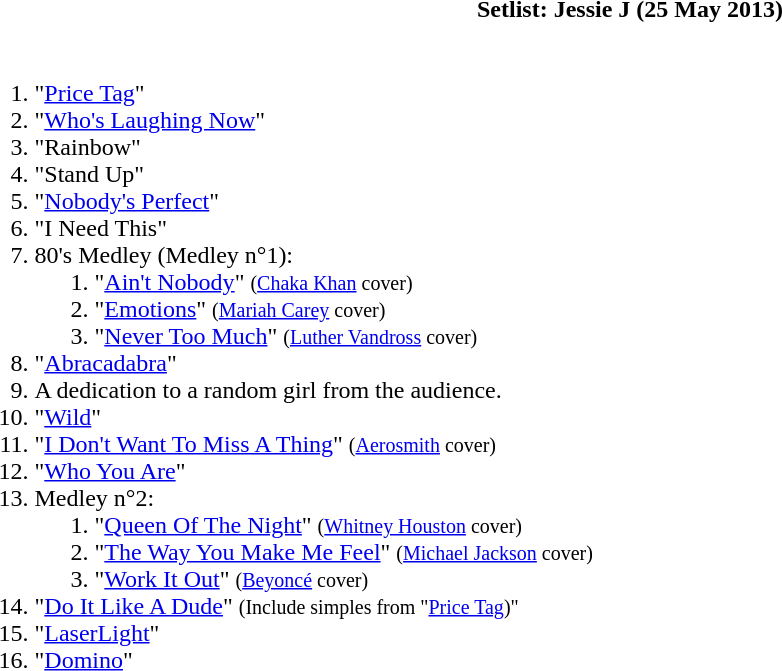<table class="toccolours collapsible collapsed" style="min-width:55em">
<tr>
<th>Setlist: Jessie J (25 May 2013)</th>
</tr>
<tr>
<td><br><ol><li>"<a href='#'>Price Tag</a>"</li><li>"<a href='#'>Who's Laughing Now</a>"</li><li>"Rainbow"</li><li>"Stand Up"</li><li>"<a href='#'>Nobody's Perfect</a>"</li><li>"I Need This"</li><li>80's Medley (Medley n°1):<ol><li>"<a href='#'>Ain't Nobody</a>" <small>(<a href='#'>Chaka Khan</a> cover)</small></li><li>"<a href='#'>Emotions</a>" <small>(<a href='#'>Mariah Carey</a> cover)</small></li><li>"<a href='#'>Never Too Much</a>" <small>(<a href='#'>Luther Vandross</a> cover)</small></li></ol></li><li>"<a href='#'>Abracadabra</a>"</li><li>A dedication to a random girl from the audience.</li><li>"<a href='#'>Wild</a>"</li><li>"<a href='#'>I Don't Want To Miss A Thing</a>" <small>(<a href='#'>Aerosmith</a> cover)</small></li><li>"<a href='#'>Who You Are</a>"</li><li>Medley n°2:<ol><li>"<a href='#'>Queen Of The Night</a>" <small>(<a href='#'>Whitney Houston</a> cover)</small></li><li>"<a href='#'>The Way You Make Me Feel</a>" <small>(<a href='#'>Michael Jackson</a> cover)</small></li><li>"<a href='#'>Work It Out</a>" <small>(<a href='#'>Beyoncé</a> cover)</small></li></ol></li><li>"<a href='#'>Do It Like A Dude</a>" <small>(Include simples from "<a href='#'>Price Tag</a>)"</small></li><li>"<a href='#'>LaserLight</a>"</li><li>"<a href='#'>Domino</a>"</li></ol></td>
</tr>
</table>
